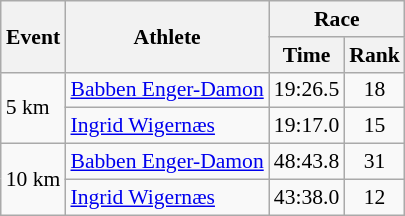<table class="wikitable" border="1" style="font-size:90%">
<tr>
<th rowspan=2>Event</th>
<th rowspan=2>Athlete</th>
<th colspan=2>Race</th>
</tr>
<tr>
<th>Time</th>
<th>Rank</th>
</tr>
<tr>
<td rowspan=2>5 km</td>
<td><a href='#'>Babben Enger-Damon</a></td>
<td align=center>19:26.5</td>
<td align=center>18</td>
</tr>
<tr>
<td><a href='#'>Ingrid Wigernæs</a></td>
<td align=center>19:17.0</td>
<td align=center>15</td>
</tr>
<tr>
<td rowspan=2>10 km</td>
<td><a href='#'>Babben Enger-Damon</a></td>
<td align=center>48:43.8</td>
<td align=center>31</td>
</tr>
<tr>
<td><a href='#'>Ingrid Wigernæs</a></td>
<td align=center>43:38.0</td>
<td align=center>12</td>
</tr>
</table>
